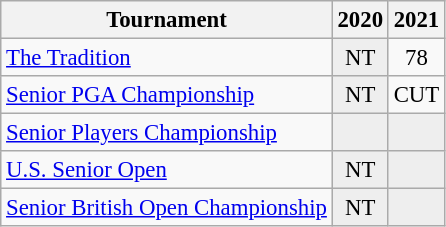<table class="wikitable" style="font-size:95%;text-align:center;">
<tr>
<th>Tournament</th>
<th>2020</th>
<th>2021</th>
</tr>
<tr>
<td align=left><a href='#'>The Tradition</a></td>
<td style="background:#eeeeee;">NT</td>
<td>78</td>
</tr>
<tr>
<td align=left><a href='#'>Senior PGA Championship</a></td>
<td style="background:#eeeeee;">NT</td>
<td>CUT</td>
</tr>
<tr>
<td align=left><a href='#'>Senior Players Championship</a></td>
<td style="background:#eeeeee;"></td>
<td style="background:#eeeeee;"></td>
</tr>
<tr>
<td align=left><a href='#'>U.S. Senior Open</a></td>
<td style="background:#eeeeee;">NT</td>
<td style="background:#eeeeee;"></td>
</tr>
<tr>
<td align=left><a href='#'>Senior British Open Championship</a></td>
<td style="background:#eeeeee;">NT</td>
<td style="background:#eeeeee;"></td>
</tr>
</table>
